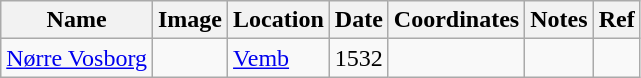<table class="wikitable sortable">
<tr>
<th>Name</th>
<th>Image</th>
<th>Location</th>
<th>Date</th>
<th>Coordinates</th>
<th>Notes</th>
<th>Ref</th>
</tr>
<tr>
<td><a href='#'>Nørre Vosborg</a></td>
<td></td>
<td><a href='#'>Vemb</a></td>
<td>1532</td>
<td></td>
<td></td>
<td></td>
</tr>
</table>
